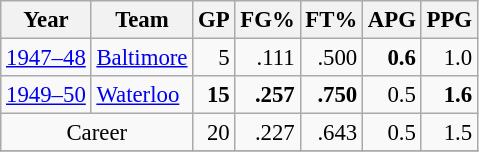<table class="wikitable sortable" style="font-size:95%; text-align:right;">
<tr>
<th>Year</th>
<th>Team</th>
<th>GP</th>
<th>FG%</th>
<th>FT%</th>
<th>APG</th>
<th>PPG</th>
</tr>
<tr>
<td style="text-align:left;"><a href='#'>1947–48</a></td>
<td style="text-align:left;"><a href='#'>Baltimore</a></td>
<td>5</td>
<td>.111</td>
<td>.500</td>
<td><strong>0.6</strong></td>
<td>1.0</td>
</tr>
<tr>
<td style="text-align:left;"><a href='#'>1949–50</a></td>
<td style="text-align:left;"><a href='#'>Waterloo</a></td>
<td><strong>15</strong></td>
<td><strong>.257</strong></td>
<td><strong>.750</strong></td>
<td>0.5</td>
<td><strong>1.6</strong></td>
</tr>
<tr>
<td style="text-align:center;" colspan="2">Career</td>
<td>20</td>
<td>.227</td>
<td>.643</td>
<td>0.5</td>
<td>1.5</td>
</tr>
<tr>
</tr>
</table>
